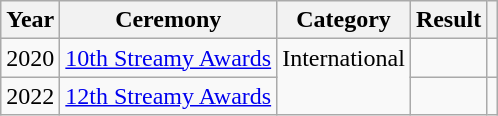<table class="wikitable sortable">
<tr>
<th scope="col">Year</th>
<th>Ceremony</th>
<th scope="col">Category</th>
<th scope="col">Result</th>
<th scope="col" class="unsortable"></th>
</tr>
<tr valign="top">
<td>2020</td>
<td><a href='#'>10th Streamy Awards</a></td>
<td rowspan="2" alien="center">International</td>
<td></td>
<td></td>
</tr>
<tr valign="top">
<td>2022</td>
<td><a href='#'>12th Streamy Awards</a></td>
<td></td>
<td></td>
</tr>
</table>
